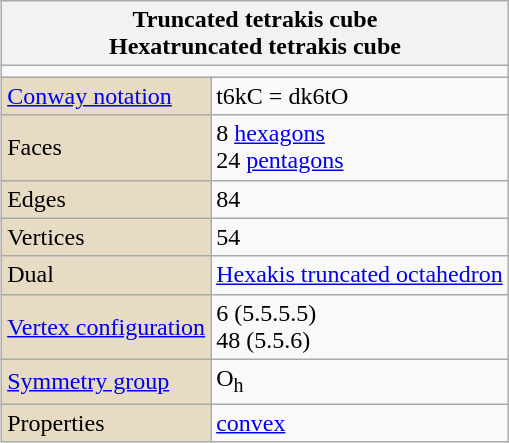<table class=wikitable align="right">
<tr>
<th bgcolor=#e7dcc3 colspan=2>Truncated tetrakis cube<br>Hexatruncated tetrakis cube</th>
</tr>
<tr>
<td align=center colspan=2></td>
</tr>
<tr>
<td bgcolor=#e7dcc3><a href='#'>Conway notation</a></td>
<td>t6kC = dk6tO</td>
</tr>
<tr>
<td bgcolor=#e7dcc3>Faces</td>
<td>8 <a href='#'>hexagons</a><br>24 <a href='#'>pentagons</a></td>
</tr>
<tr>
<td bgcolor=#e7dcc3>Edges</td>
<td>84</td>
</tr>
<tr>
<td bgcolor=#e7dcc3>Vertices</td>
<td>54</td>
</tr>
<tr>
<td bgcolor=#e7dcc3>Dual</td>
<td><a href='#'>Hexakis truncated octahedron</a></td>
</tr>
<tr>
<td bgcolor=#e7dcc3><a href='#'>Vertex configuration</a></td>
<td>6 (5.5.5.5)<br>48 (5.5.6)</td>
</tr>
<tr>
<td bgcolor=#e7dcc3><a href='#'>Symmetry group</a></td>
<td>O<sub>h</sub></td>
</tr>
<tr>
<td bgcolor=#e7dcc3>Properties</td>
<td><a href='#'>convex</a><br></td>
</tr>
</table>
